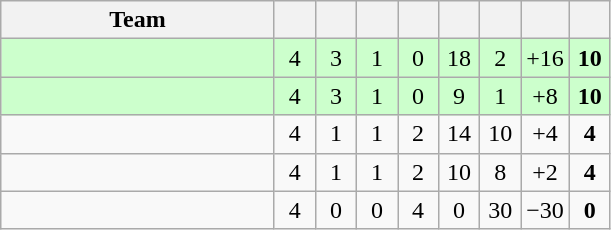<table class="wikitable" style="text-align: center;">
<tr>
<th width=175>Team</th>
<th width=20></th>
<th width=20></th>
<th width=20></th>
<th width=20></th>
<th width=20></th>
<th width=20></th>
<th width=20></th>
<th width=20></th>
</tr>
<tr bgcolor="#CCFFCC">
<td style="text-align:left;"></td>
<td>4</td>
<td>3</td>
<td>1</td>
<td>0</td>
<td>18</td>
<td>2</td>
<td>+16</td>
<td><strong>10</strong></td>
</tr>
<tr bgcolor="#CCFFCC">
<td style="text-align:left;"></td>
<td>4</td>
<td>3</td>
<td>1</td>
<td>0</td>
<td>9</td>
<td>1</td>
<td>+8</td>
<td><strong>10</strong></td>
</tr>
<tr>
<td style="text-align:left;"></td>
<td>4</td>
<td>1</td>
<td>1</td>
<td>2</td>
<td>14</td>
<td>10</td>
<td>+4</td>
<td><strong>4</strong></td>
</tr>
<tr>
<td style="text-align:left;"></td>
<td>4</td>
<td>1</td>
<td>1</td>
<td>2</td>
<td>10</td>
<td>8</td>
<td>+2</td>
<td><strong>4</strong></td>
</tr>
<tr>
<td style="text-align:left;"></td>
<td>4</td>
<td>0</td>
<td>0</td>
<td>4</td>
<td>0</td>
<td>30</td>
<td>−30</td>
<td><strong>0</strong></td>
</tr>
</table>
